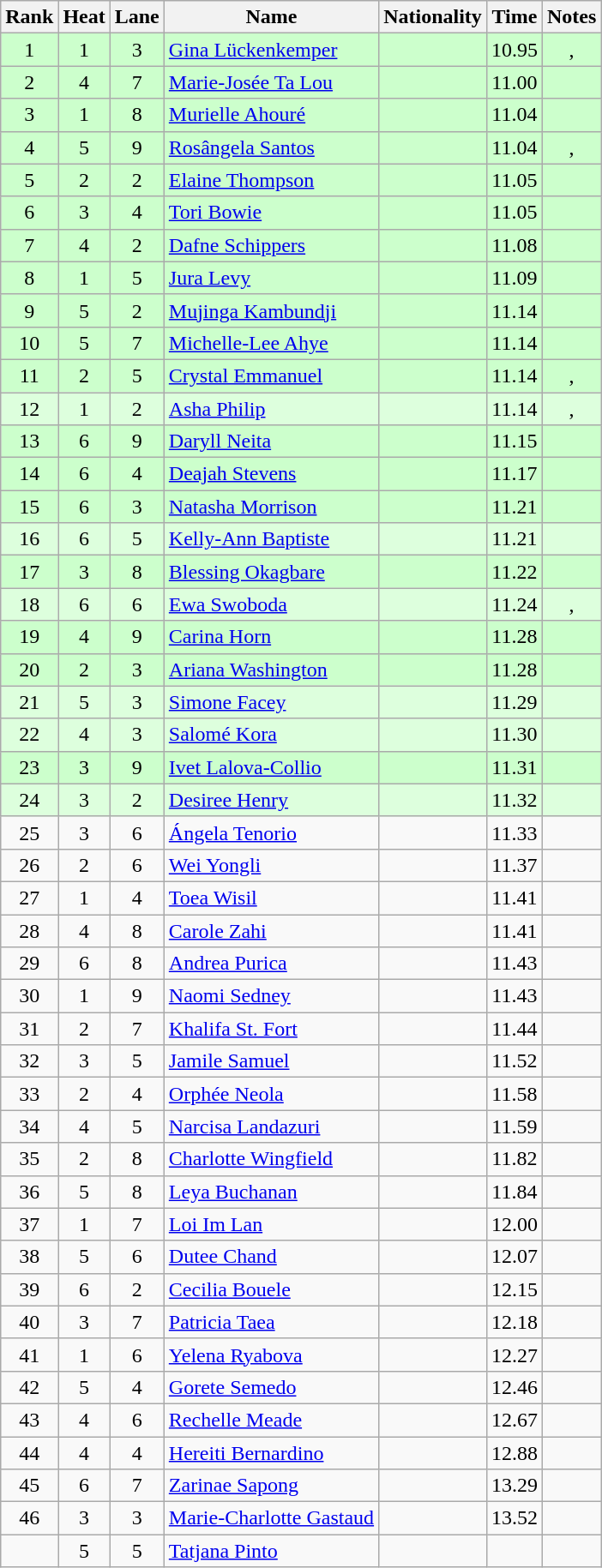<table class="wikitable sortable" style="text-align:center">
<tr>
<th>Rank</th>
<th>Heat</th>
<th>Lane</th>
<th>Name</th>
<th>Nationality</th>
<th>Time</th>
<th>Notes</th>
</tr>
<tr bgcolor=ccffcc>
<td>1</td>
<td>1</td>
<td>3</td>
<td style="text-align:left;"><a href='#'>Gina Lückenkemper</a></td>
<td style="text-align:left;"></td>
<td>10.95</td>
<td>, </td>
</tr>
<tr bgcolor=ccffcc>
<td>2</td>
<td>4</td>
<td>7</td>
<td style="text-align:left;"><a href='#'>Marie-Josée Ta Lou</a></td>
<td style="text-align:left;"></td>
<td>11.00</td>
<td></td>
</tr>
<tr bgcolor=ccffcc>
<td>3</td>
<td>1</td>
<td>8</td>
<td style="text-align:left;"><a href='#'>Murielle Ahouré</a></td>
<td style="text-align:left;"></td>
<td>11.04</td>
<td></td>
</tr>
<tr bgcolor=ccffcc>
<td>4</td>
<td>5</td>
<td>9</td>
<td style="text-align:left;"><a href='#'>Rosângela Santos</a></td>
<td style="text-align:left;"></td>
<td>11.04</td>
<td>, </td>
</tr>
<tr bgcolor=ccffcc>
<td>5</td>
<td>2</td>
<td>2</td>
<td style="text-align:left;"><a href='#'>Elaine Thompson</a></td>
<td style="text-align:left;"></td>
<td>11.05</td>
<td></td>
</tr>
<tr bgcolor=ccffcc>
<td>6</td>
<td>3</td>
<td>4</td>
<td style="text-align:left;"><a href='#'>Tori Bowie</a></td>
<td style="text-align:left;"></td>
<td>11.05</td>
<td></td>
</tr>
<tr bgcolor=ccffcc>
<td>7</td>
<td>4</td>
<td>2</td>
<td style="text-align:left;"><a href='#'>Dafne Schippers</a></td>
<td style="text-align:left;"></td>
<td>11.08</td>
<td></td>
</tr>
<tr bgcolor=ccffcc>
<td>8</td>
<td>1</td>
<td>5</td>
<td style="text-align:left;"><a href='#'>Jura Levy</a></td>
<td style="text-align:left;"></td>
<td>11.09</td>
<td></td>
</tr>
<tr bgcolor=ccffcc>
<td>9</td>
<td>5</td>
<td>2</td>
<td style="text-align:left;"><a href='#'>Mujinga Kambundji</a></td>
<td style="text-align:left;"></td>
<td>11.14</td>
<td></td>
</tr>
<tr bgcolor=ccffcc>
<td>10</td>
<td>5</td>
<td>7</td>
<td style="text-align:left;"><a href='#'>Michelle-Lee Ahye</a></td>
<td style="text-align:left;"></td>
<td>11.14</td>
<td></td>
</tr>
<tr bgcolor=ccffcc>
<td>11</td>
<td>2</td>
<td>5</td>
<td style="text-align:left;"><a href='#'>Crystal Emmanuel</a></td>
<td style="text-align:left;"></td>
<td>11.14</td>
<td>, </td>
</tr>
<tr bgcolor=ddffdd>
<td>12</td>
<td>1</td>
<td>2</td>
<td style="text-align:left;"><a href='#'>Asha Philip</a></td>
<td style="text-align:left;"></td>
<td>11.14</td>
<td>, </td>
</tr>
<tr bgcolor=ccffcc>
<td>13</td>
<td>6</td>
<td>9</td>
<td style="text-align:left;"><a href='#'>Daryll Neita</a></td>
<td style="text-align:left;"></td>
<td>11.15</td>
<td></td>
</tr>
<tr bgcolor=ccffcc>
<td>14</td>
<td>6</td>
<td>4</td>
<td style="text-align:left;"><a href='#'>Deajah Stevens</a></td>
<td style="text-align:left;"></td>
<td>11.17</td>
<td></td>
</tr>
<tr bgcolor=ccffcc>
<td>15</td>
<td>6</td>
<td>3</td>
<td style="text-align:left;"><a href='#'>Natasha Morrison</a></td>
<td style="text-align:left;"></td>
<td>11.21</td>
<td></td>
</tr>
<tr bgcolor=ddffdd>
<td>16</td>
<td>6</td>
<td>5</td>
<td style="text-align:left;"><a href='#'>Kelly-Ann Baptiste</a></td>
<td style="text-align:left;"></td>
<td>11.21</td>
<td></td>
</tr>
<tr bgcolor=ccffcc>
<td>17</td>
<td>3</td>
<td>8</td>
<td style="text-align:left;"><a href='#'>Blessing Okagbare</a></td>
<td style="text-align:left;"></td>
<td>11.22</td>
<td></td>
</tr>
<tr bgcolor=ddffdd>
<td>18</td>
<td>6</td>
<td>6</td>
<td style="text-align:left;"><a href='#'>Ewa Swoboda</a></td>
<td style="text-align:left;"></td>
<td>11.24</td>
<td>, </td>
</tr>
<tr bgcolor=ccffcc>
<td>19</td>
<td>4</td>
<td>9</td>
<td style="text-align:left;"><a href='#'>Carina Horn</a></td>
<td style="text-align:left;"></td>
<td>11.28</td>
<td></td>
</tr>
<tr bgcolor=ccffcc>
<td>20</td>
<td>2</td>
<td>3</td>
<td style="text-align:left;"><a href='#'>Ariana Washington</a></td>
<td style="text-align:left;"></td>
<td>11.28</td>
<td></td>
</tr>
<tr bgcolor=ddffdd>
<td>21</td>
<td>5</td>
<td>3</td>
<td style="text-align:left;"><a href='#'>Simone Facey</a></td>
<td style="text-align:left;"></td>
<td>11.29</td>
<td></td>
</tr>
<tr bgcolor=ddffdd>
<td>22</td>
<td>4</td>
<td>3</td>
<td style="text-align:left;"><a href='#'>Salomé Kora</a></td>
<td style="text-align:left;"></td>
<td>11.30</td>
<td></td>
</tr>
<tr bgcolor=ccffcc>
<td>23</td>
<td>3</td>
<td>9</td>
<td style="text-align:left;"><a href='#'>Ivet Lalova-Collio</a></td>
<td style="text-align:left;"></td>
<td>11.31</td>
<td></td>
</tr>
<tr bgcolor=ddffdd>
<td>24</td>
<td>3</td>
<td>2</td>
<td style="text-align:left;"><a href='#'>Desiree Henry</a></td>
<td style="text-align:left;"></td>
<td>11.32</td>
<td></td>
</tr>
<tr>
<td>25</td>
<td>3</td>
<td>6</td>
<td style="text-align:left;"><a href='#'>Ángela Tenorio</a></td>
<td style="text-align:left;"></td>
<td>11.33</td>
<td></td>
</tr>
<tr>
<td>26</td>
<td>2</td>
<td>6</td>
<td style="text-align:left;"><a href='#'>Wei Yongli</a></td>
<td style="text-align:left;"></td>
<td>11.37</td>
<td></td>
</tr>
<tr>
<td>27</td>
<td>1</td>
<td>4</td>
<td style="text-align:left;"><a href='#'>Toea Wisil</a></td>
<td style="text-align:left;"></td>
<td>11.41</td>
<td></td>
</tr>
<tr>
<td>28</td>
<td>4</td>
<td>8</td>
<td style="text-align:left;"><a href='#'>Carole Zahi</a></td>
<td style="text-align:left;"></td>
<td>11.41</td>
<td></td>
</tr>
<tr>
<td>29</td>
<td>6</td>
<td>8</td>
<td style="text-align:left;"><a href='#'>Andrea Purica</a></td>
<td style="text-align:left;"></td>
<td>11.43</td>
<td></td>
</tr>
<tr>
<td>30</td>
<td>1</td>
<td>9</td>
<td style="text-align:left;"><a href='#'>Naomi Sedney</a></td>
<td style="text-align:left;"></td>
<td>11.43</td>
<td></td>
</tr>
<tr>
<td>31</td>
<td>2</td>
<td>7</td>
<td style="text-align:left;"><a href='#'>Khalifa St. Fort</a></td>
<td style="text-align:left;"></td>
<td>11.44</td>
<td></td>
</tr>
<tr>
<td>32</td>
<td>3</td>
<td>5</td>
<td style="text-align:left;"><a href='#'>Jamile Samuel</a></td>
<td style="text-align:left;"></td>
<td>11.52</td>
<td></td>
</tr>
<tr>
<td>33</td>
<td>2</td>
<td>4</td>
<td style="text-align:left;"><a href='#'>Orphée Neola</a></td>
<td style="text-align:left;"></td>
<td>11.58</td>
<td></td>
</tr>
<tr>
<td>34</td>
<td>4</td>
<td>5</td>
<td style="text-align:left;"><a href='#'>Narcisa Landazuri</a></td>
<td style="text-align:left;"></td>
<td>11.59</td>
<td></td>
</tr>
<tr>
<td>35</td>
<td>2</td>
<td>8</td>
<td style="text-align:left;"><a href='#'>Charlotte Wingfield</a></td>
<td style="text-align:left;"></td>
<td>11.82</td>
<td></td>
</tr>
<tr>
<td>36</td>
<td>5</td>
<td>8</td>
<td style="text-align:left;"><a href='#'>Leya Buchanan</a></td>
<td style="text-align:left;"></td>
<td>11.84</td>
<td></td>
</tr>
<tr>
<td>37</td>
<td>1</td>
<td>7</td>
<td style="text-align:left;"><a href='#'>Loi Im Lan</a></td>
<td style="text-align:left;"></td>
<td>12.00</td>
<td></td>
</tr>
<tr>
<td>38</td>
<td>5</td>
<td>6</td>
<td style="text-align:left;"><a href='#'>Dutee Chand</a></td>
<td style="text-align:left;"></td>
<td>12.07</td>
<td></td>
</tr>
<tr>
<td>39</td>
<td>6</td>
<td>2</td>
<td style="text-align:left;"><a href='#'>Cecilia Bouele</a></td>
<td style="text-align:left;"></td>
<td>12.15</td>
<td></td>
</tr>
<tr>
<td>40</td>
<td>3</td>
<td>7</td>
<td style="text-align:left;"><a href='#'>Patricia Taea</a></td>
<td style="text-align:left;"></td>
<td>12.18</td>
<td><strong></strong></td>
</tr>
<tr>
<td>41</td>
<td>1</td>
<td>6</td>
<td style="text-align:left;"><a href='#'>Yelena Ryabova</a></td>
<td style="text-align:left;"></td>
<td>12.27</td>
<td></td>
</tr>
<tr>
<td>42</td>
<td>5</td>
<td>4</td>
<td style="text-align:left;"><a href='#'>Gorete Semedo</a></td>
<td style="text-align:left;"></td>
<td>12.46</td>
<td></td>
</tr>
<tr>
<td>43</td>
<td>4</td>
<td>6</td>
<td style="text-align:left;"><a href='#'>Rechelle Meade</a></td>
<td style="text-align:left;"></td>
<td>12.67</td>
<td></td>
</tr>
<tr>
<td>44</td>
<td>4</td>
<td>4</td>
<td style="text-align:left;"><a href='#'>Hereiti Bernardino</a></td>
<td style="text-align:left;"></td>
<td>12.88</td>
<td></td>
</tr>
<tr>
<td>45</td>
<td>6</td>
<td>7</td>
<td style="text-align:left;"><a href='#'>Zarinae Sapong</a></td>
<td style="text-align:left;"></td>
<td>13.29</td>
<td></td>
</tr>
<tr>
<td>46</td>
<td>3</td>
<td>3</td>
<td style="text-align:left;"><a href='#'>Marie-Charlotte Gastaud</a></td>
<td style="text-align:left;"></td>
<td>13.52</td>
<td></td>
</tr>
<tr>
<td></td>
<td>5</td>
<td>5</td>
<td style="text-align:left;"><a href='#'>Tatjana Pinto</a></td>
<td style="text-align:left;"></td>
<td></td>
<td></td>
</tr>
</table>
